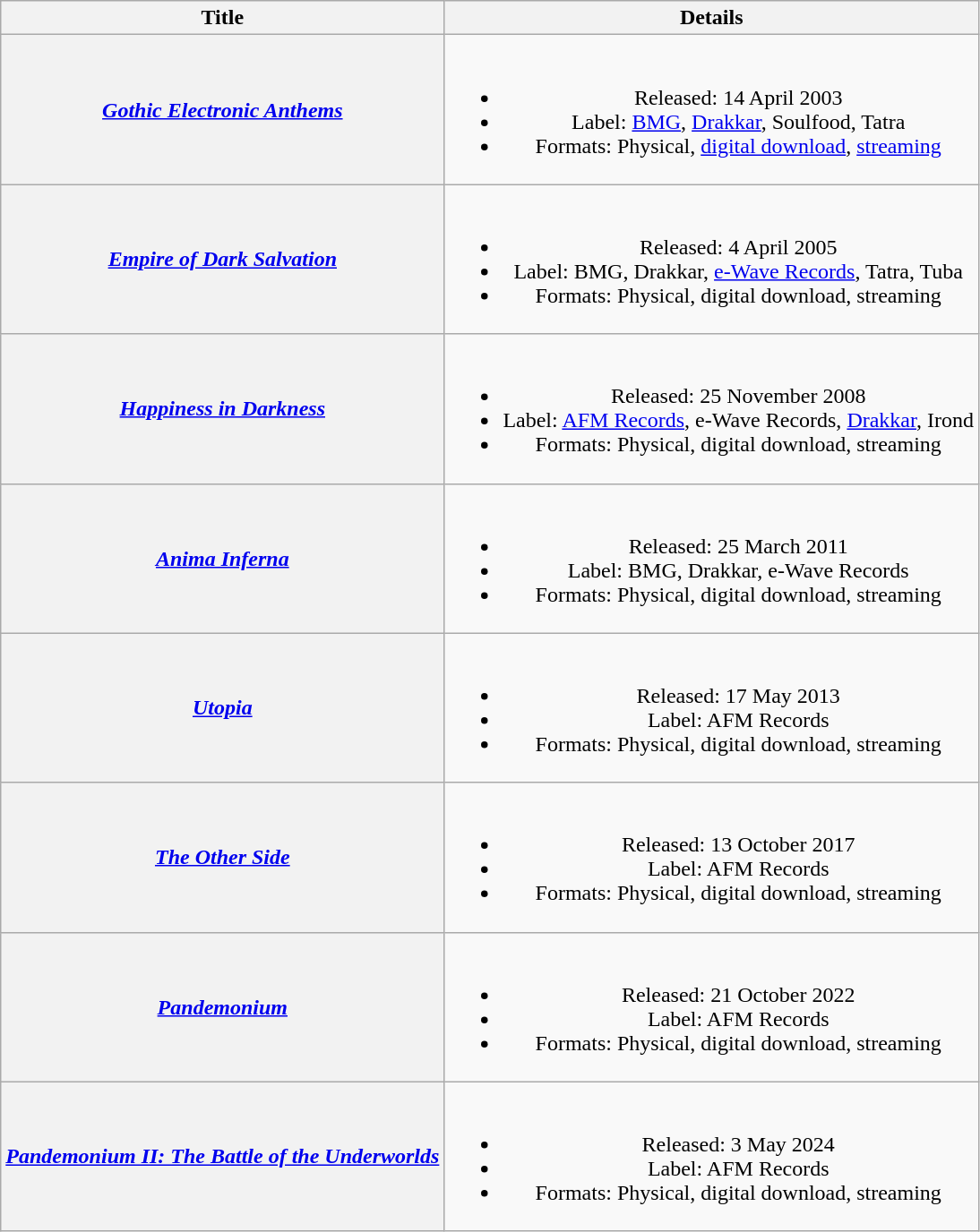<table class="wikitable plainrowheaders" style="text-align:center;" border="1">
<tr>
<th scope="col">Title</th>
<th scope="col">Details</th>
</tr>
<tr>
<th scope="row"><em><a href='#'>Gothic Electronic Anthems</a></em></th>
<td><br><ul><li>Released: 14 April 2003</li><li>Label: <a href='#'>BMG</a>, <a href='#'>Drakkar</a>, Soulfood, Tatra</li><li>Formats: Physical, <a href='#'>digital download</a>, <a href='#'>streaming</a></li></ul></td>
</tr>
<tr>
<th scope="row"><em><a href='#'>Empire of Dark Salvation</a></em></th>
<td><br><ul><li>Released: 4 April 2005</li><li>Label: BMG, Drakkar, <a href='#'>e-Wave Records</a>, Tatra, Tuba</li><li>Formats: Physical, digital download, streaming</li></ul></td>
</tr>
<tr>
<th scope="row"><em><a href='#'>Happiness in Darkness</a></em></th>
<td><br><ul><li>Released: 25 November 2008</li><li>Label: <a href='#'>AFM Records</a>, e-Wave Records, <a href='#'>Drakkar</a>, Irond</li><li>Formats: Physical, digital download, streaming</li></ul></td>
</tr>
<tr>
<th scope="row"><em><a href='#'>Anima Inferna</a></em></th>
<td><br><ul><li>Released: 25 March 2011</li><li>Label: BMG, Drakkar, e-Wave Records</li><li>Formats: Physical, digital download, streaming</li></ul></td>
</tr>
<tr>
<th scope="row"><em><a href='#'>Utopia</a></em></th>
<td><br><ul><li>Released: 17 May 2013</li><li>Label: AFM Records</li><li>Formats: Physical, digital download, streaming</li></ul></td>
</tr>
<tr>
<th scope="row"><em><a href='#'>The Other Side</a></em></th>
<td><br><ul><li>Released: 13 October 2017</li><li>Label: AFM Records</li><li>Formats: Physical, digital download, streaming</li></ul></td>
</tr>
<tr>
<th scope="row"><em><a href='#'>Pandemonium</a></em></th>
<td><br><ul><li>Released: 21 October 2022</li><li>Label: AFM Records</li><li>Formats: Physical, digital download, streaming</li></ul></td>
</tr>
<tr>
<th scope="row"><em><a href='#'>Pandemonium II: The Battle of the Underworlds</a></em></th>
<td><br><ul><li>Released: 3 May 2024</li><li>Label: AFM Records</li><li>Formats: Physical, digital download, streaming</li></ul></td>
</tr>
</table>
